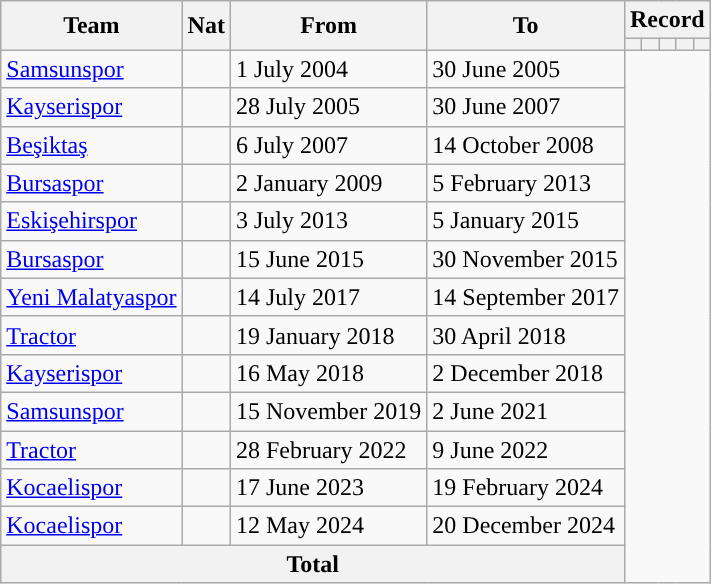<table class="wikitable" style="text-align: center">
<tr>
<th rowspan="2">Team</th>
<th rowspan="2">Nat</th>
<th rowspan="2">From</th>
<th rowspan="2">To</th>
<th colspan="8">Record</th>
</tr>
<tr>
<th></th>
<th></th>
<th></th>
<th></th>
<th></th>
</tr>
<tr>
<td align="left"><a href='#'>Samsunspor</a></td>
<td></td>
<td align="left">1 July 2004</td>
<td align="left">30 June 2005<br></td>
</tr>
<tr>
<td align="left"><a href='#'>Kayserispor</a></td>
<td></td>
<td align="left">28 July 2005</td>
<td align="left">30 June 2007<br></td>
</tr>
<tr>
<td align="left"><a href='#'>Beşiktaş</a></td>
<td></td>
<td align="left">6 July 2007</td>
<td align="left">14 October 2008<br></td>
</tr>
<tr>
<td align="left"><a href='#'>Bursaspor</a></td>
<td></td>
<td align="left">2 January 2009</td>
<td align="left">5 February 2013<br></td>
</tr>
<tr>
<td align="left"><a href='#'>Eskişehirspor</a></td>
<td></td>
<td align="left">3 July 2013</td>
<td align="left">5 January 2015<br></td>
</tr>
<tr>
<td align="left"><a href='#'>Bursaspor</a></td>
<td></td>
<td align="left">15 June 2015</td>
<td align="left">30 November 2015<br></td>
</tr>
<tr>
<td align="left"><a href='#'>Yeni Malatyaspor</a></td>
<td></td>
<td align="left">14 July 2017</td>
<td align="left">14 September 2017<br></td>
</tr>
<tr>
<td align="left"><a href='#'>Tractor</a></td>
<td></td>
<td align="left">19 January 2018</td>
<td align="left">30 April 2018<br></td>
</tr>
<tr>
<td align="left"><a href='#'>Kayserispor</a></td>
<td></td>
<td align="left">16 May 2018</td>
<td align="left">2 December 2018<br></td>
</tr>
<tr>
<td align="left"><a href='#'>Samsunspor</a></td>
<td></td>
<td align="left">15 November 2019</td>
<td align="left">2 June 2021<br></td>
</tr>
<tr>
<td align="left"><a href='#'>Tractor</a></td>
<td></td>
<td align="left">28 February 2022</td>
<td align="left">9 June 2022<br></td>
</tr>
<tr>
<td align="left"><a href='#'>Kocaelispor</a></td>
<td></td>
<td align="left">17 June 2023</td>
<td align="left">19 February 2024<br></td>
</tr>
<tr>
<td align="left"><a href='#'>Kocaelispor</a></td>
<td></td>
<td align="left">12 May 2024</td>
<td align="left">20 December 2024<br></td>
</tr>
<tr>
<th colspan="4">Total<br></th>
</tr>
</table>
